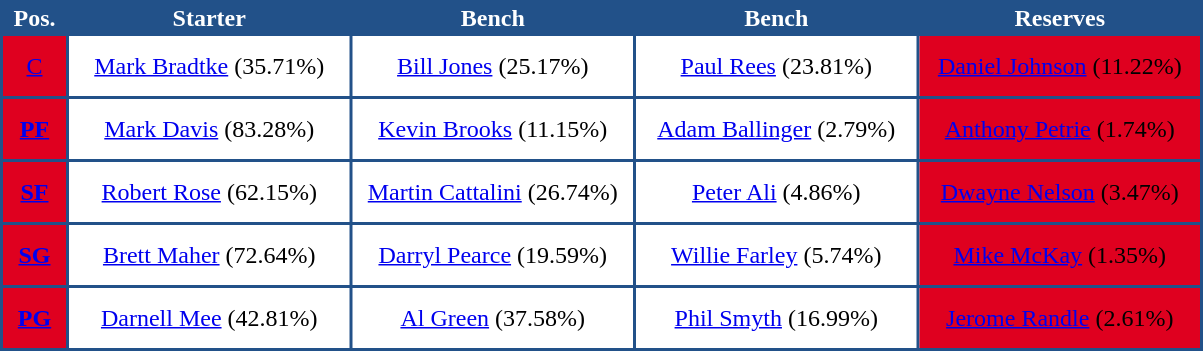<table style="text-align: center; background:#225189; color:white">
<tr>
<th width="40">Pos.</th>
<th style="width:185px;">Starter</th>
<th style="width:185px;">Bench</th>
<th style="width:185px;">Bench</th>
<th style="width:185px;">Reserves</th>
</tr>
<tr style="height:40px; background:white; color:black">
<td style="background:#DF001F"><a href='#'>C</a></td>
<td><a href='#'>Mark Bradtke</a> (35.71%)</td>
<td><a href='#'>Bill Jones</a> (25.17%)</td>
<td><a href='#'>Paul Rees</a> (23.81%)</td>
<td style="background:#DF001F"><a href='#'><span>Daniel Johnson</span></a> (11.22%)</td>
</tr>
<tr style="height:40px; background:white; color:black">
<th style="background:#DF001F"><a href='#'>PF</a></th>
<td><a href='#'>Mark Davis</a> (83.28%)</td>
<td><a href='#'>Kevin Brooks</a> (11.15%)</td>
<td><a href='#'>Adam Ballinger</a> (2.79%)</td>
<td style="background:#DF001F"><a href='#'><span>Anthony Petrie</span></a> (1.74%)</td>
</tr>
<tr style="height:40px; background:white; color:black">
<th style="background:#DF001F"><a href='#'>SF</a></th>
<td><a href='#'>Robert Rose</a> (62.15%)</td>
<td><a href='#'>Martin Cattalini</a> (26.74%)</td>
<td><a href='#'>Peter Ali</a> (4.86%)</td>
<td style="background:#DF001F"><a href='#'><span>Dwayne Nelson</span></a> (3.47%)</td>
</tr>
<tr style="height:40px; background:white; color:black">
<th style="background:#DF001F"><a href='#'>SG</a></th>
<td><a href='#'>Brett Maher</a> (72.64%)</td>
<td><a href='#'>Darryl Pearce</a> (19.59%)</td>
<td><a href='#'>Willie Farley</a> (5.74%)</td>
<td style="background:#DF001F"><a href='#'><span>Mike McKay</span></a> (1.35%)</td>
</tr>
<tr style="height:40px; background:white; color:black">
<th style="background:#DF001F"><a href='#'>PG</a></th>
<td><a href='#'>Darnell Mee</a> (42.81%)</td>
<td><a href='#'>Al Green</a> (37.58%)</td>
<td><a href='#'>Phil Smyth</a> (16.99%)</td>
<td style="background:#DF001F"><a href='#'><span>Jerome Randle</span></a>  (2.61%)</td>
</tr>
</table>
